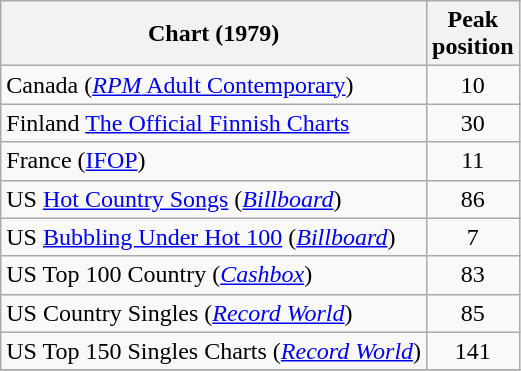<table class="wikitable sortable">
<tr>
<th>Chart (1979)</th>
<th>Peak<br>position</th>
</tr>
<tr>
<td>Canada (<a href='#'><em>RPM</em> Adult Contemporary</a>)</td>
<td align="center">10</td>
</tr>
<tr>
<td>Finland <a href='#'>The Official Finnish Charts</a></td>
<td align="center">30</td>
</tr>
<tr>
<td>France (<a href='#'>IFOP</a>)</td>
<td align="center">11</td>
</tr>
<tr>
<td>US <a href='#'>Hot Country Songs</a> (<em><a href='#'>Billboard</a></em>)</td>
<td align="center">86</td>
</tr>
<tr>
<td>US <a href='#'>Bubbling Under Hot 100</a> (<em><a href='#'>Billboard</a></em>)</td>
<td align="center">7</td>
</tr>
<tr>
<td>US Top 100 Country (<em><a href='#'>Cashbox</a></em>)</td>
<td align="center">83</td>
</tr>
<tr>
<td>US Country Singles (<em><a href='#'>Record World</a></em>)</td>
<td align="center">85</td>
</tr>
<tr>
<td>US Top 150 Singles Charts (<em><a href='#'>Record World</a></em>)</td>
<td align="center">141</td>
</tr>
<tr>
</tr>
</table>
